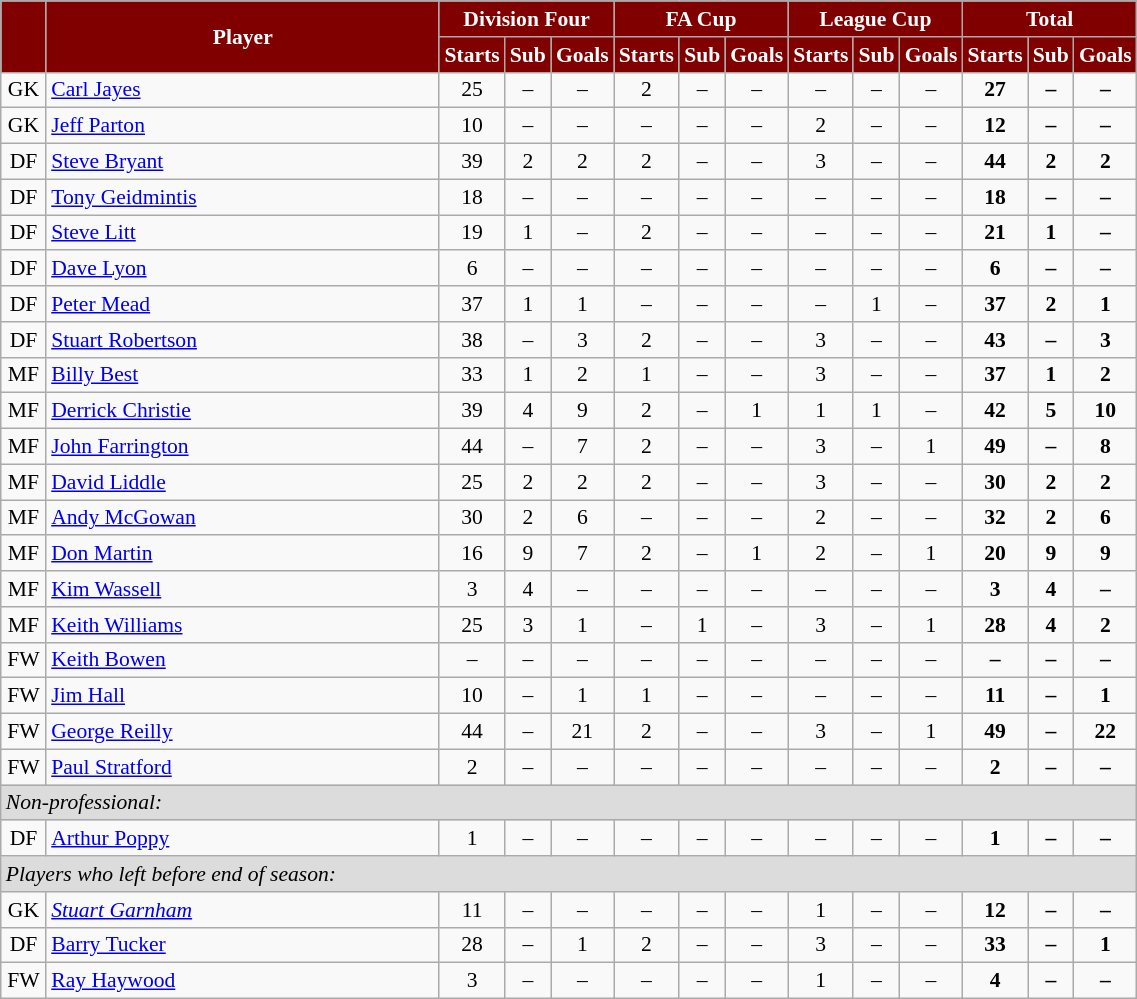<table class="wikitable"  style="text-align:center; font-size:90%; width:60%;">
<tr>
<th rowspan="2" style="background:maroon; color:white;  width: 4%"></th>
<th rowspan="2" style="background:maroon; color:white; ">Player</th>
<th colspan="3" style="background:maroon; color:white; ">Division Four</th>
<th colspan="3" style="background:maroon; color:white; ">FA Cup</th>
<th colspan="3" style="background:maroon; color:white; ">League Cup</th>
<th colspan="3" style="background:maroon; color:white; ">Total</th>
</tr>
<tr>
<th style="background:maroon; color:white;  width: 4%;">Starts</th>
<th style="background:maroon; color:white;  width: 4%;">Sub</th>
<th style="background:maroon; color:white;  width: 4%;">Goals</th>
<th style="background:maroon; color:white;  width: 4%;">Starts</th>
<th style="background:maroon; color:white;  width: 4%;">Sub</th>
<th style="background:maroon; color:white;  width: 4%;">Goals</th>
<th style="background:maroon; color:white;  width: 4%;">Starts</th>
<th style="background:maroon; color:white;  width: 4%;">Sub</th>
<th style="background:maroon; color:white;  width: 4%;">Goals</th>
<th style="background:maroon; color:white;  width: 4%;">Starts</th>
<th style="background:maroon; color:white;  width: 4%;">Sub</th>
<th style="background:maroon; color:white;  width: 4%;">Goals</th>
</tr>
<tr>
<td>GK</td>
<td style="text-align:left;"><a href='#'>Carl Jayes</a></td>
<td>25</td>
<td>–</td>
<td>–</td>
<td>2</td>
<td>–</td>
<td>–</td>
<td>–</td>
<td>–</td>
<td>–</td>
<td><strong>27</strong></td>
<td><strong>–</strong></td>
<td><strong>–</strong></td>
</tr>
<tr>
<td>GK</td>
<td style="text-align:left;"><a href='#'>Jeff Parton</a></td>
<td>10</td>
<td>–</td>
<td>–</td>
<td>–</td>
<td>–</td>
<td>–</td>
<td>2</td>
<td>–</td>
<td>–</td>
<td><strong>12</strong></td>
<td><strong>–</strong></td>
<td><strong>–</strong></td>
</tr>
<tr>
<td>DF</td>
<td style="text-align:left;"><a href='#'>Steve Bryant</a></td>
<td>39</td>
<td>2</td>
<td>2</td>
<td>2</td>
<td>–</td>
<td>–</td>
<td>3</td>
<td>–</td>
<td>–</td>
<td><strong>44</strong></td>
<td><strong>2</strong></td>
<td><strong>2</strong></td>
</tr>
<tr>
<td>DF</td>
<td style="text-align:left;"><a href='#'>Tony Geidmintis</a></td>
<td>18</td>
<td>–</td>
<td>–</td>
<td>–</td>
<td>–</td>
<td>–</td>
<td>–</td>
<td>–</td>
<td>–</td>
<td><strong>18</strong></td>
<td><strong>–</strong></td>
<td><strong>–</strong></td>
</tr>
<tr>
<td>DF</td>
<td style="text-align:left;"><a href='#'>Steve Litt</a></td>
<td>19</td>
<td>1</td>
<td>–</td>
<td>2</td>
<td>–</td>
<td>–</td>
<td>–</td>
<td>–</td>
<td>–</td>
<td><strong>21</strong></td>
<td><strong>1</strong></td>
<td><strong>–</strong></td>
</tr>
<tr>
<td>DF</td>
<td style="text-align:left;"><a href='#'>Dave Lyon</a></td>
<td>6</td>
<td>–</td>
<td>–</td>
<td>–</td>
<td>–</td>
<td>–</td>
<td>–</td>
<td>–</td>
<td>–</td>
<td><strong>6</strong></td>
<td><strong>–</strong></td>
<td><strong>–</strong></td>
</tr>
<tr>
<td>DF</td>
<td style="text-align:left;"><a href='#'>Peter Mead</a></td>
<td>37</td>
<td>1</td>
<td>1</td>
<td>–</td>
<td>–</td>
<td>–</td>
<td>–</td>
<td>1</td>
<td>–</td>
<td><strong>37</strong></td>
<td><strong>2</strong></td>
<td><strong>1</strong></td>
</tr>
<tr>
<td>DF</td>
<td style="text-align:left;"><a href='#'>Stuart Robertson</a></td>
<td>38</td>
<td>–</td>
<td>3</td>
<td>2</td>
<td>–</td>
<td>–</td>
<td>3</td>
<td>–</td>
<td>–</td>
<td><strong>43</strong></td>
<td><strong>–</strong></td>
<td><strong>3</strong></td>
</tr>
<tr>
<td>MF</td>
<td style="text-align:left;"><a href='#'>Billy Best</a></td>
<td>33</td>
<td>1</td>
<td>2</td>
<td>1</td>
<td>–</td>
<td>–</td>
<td>3</td>
<td>–</td>
<td>–</td>
<td><strong>37</strong></td>
<td><strong>1</strong></td>
<td><strong>2</strong></td>
</tr>
<tr>
<td>MF</td>
<td style="text-align:left;"><a href='#'>Derrick Christie</a></td>
<td>39</td>
<td>4</td>
<td>9</td>
<td>2</td>
<td>–</td>
<td>1</td>
<td>1</td>
<td>1</td>
<td>–</td>
<td><strong>42</strong></td>
<td><strong>5</strong></td>
<td><strong>10</strong></td>
</tr>
<tr>
<td>MF</td>
<td style="text-align:left;"><a href='#'>John Farrington</a></td>
<td>44</td>
<td>–</td>
<td>7</td>
<td>2</td>
<td>–</td>
<td>–</td>
<td>3</td>
<td>–</td>
<td>1</td>
<td><strong>49</strong></td>
<td><strong>–</strong></td>
<td><strong>8</strong></td>
</tr>
<tr>
<td>MF</td>
<td style="text-align:left;"><a href='#'>David Liddle</a></td>
<td>25</td>
<td>2</td>
<td>2</td>
<td>2</td>
<td>–</td>
<td>–</td>
<td>3</td>
<td>–</td>
<td>–</td>
<td><strong>30</strong></td>
<td><strong>2</strong></td>
<td><strong>2</strong></td>
</tr>
<tr>
<td>MF</td>
<td style="text-align:left;"><a href='#'>Andy McGowan</a></td>
<td>30</td>
<td>2</td>
<td>6</td>
<td>–</td>
<td>–</td>
<td>–</td>
<td>2</td>
<td>–</td>
<td>–</td>
<td><strong>32</strong></td>
<td><strong>2</strong></td>
<td><strong>6</strong></td>
</tr>
<tr>
<td>MF</td>
<td style="text-align:left;"><a href='#'>Don Martin</a></td>
<td>16</td>
<td>9</td>
<td>7</td>
<td>2</td>
<td>–</td>
<td>1</td>
<td>2</td>
<td>–</td>
<td>1</td>
<td><strong>20</strong></td>
<td><strong>9</strong></td>
<td><strong>9</strong></td>
</tr>
<tr>
<td>MF</td>
<td style="text-align:left;"><a href='#'>Kim Wassell</a></td>
<td>3</td>
<td>4</td>
<td>–</td>
<td>–</td>
<td>–</td>
<td>–</td>
<td>–</td>
<td>–</td>
<td>–</td>
<td><strong>3</strong></td>
<td><strong>4</strong></td>
<td><strong>–</strong></td>
</tr>
<tr>
<td>MF</td>
<td style="text-align:left;"><a href='#'>Keith Williams</a></td>
<td>25</td>
<td>3</td>
<td>1</td>
<td>–</td>
<td>1</td>
<td>–</td>
<td>3</td>
<td>–</td>
<td>1</td>
<td><strong>28</strong></td>
<td><strong>4</strong></td>
<td><strong>2</strong></td>
</tr>
<tr>
<td>FW</td>
<td style="text-align:left;"><a href='#'>Keith Bowen</a></td>
<td>–</td>
<td>–</td>
<td>–</td>
<td>–</td>
<td>–</td>
<td>–</td>
<td>–</td>
<td>–</td>
<td>–</td>
<td><strong>–</strong></td>
<td><strong>–</strong></td>
<td><strong>–</strong></td>
</tr>
<tr>
<td>FW</td>
<td style="text-align:left;"><a href='#'>Jim Hall</a></td>
<td>10</td>
<td>–</td>
<td>1</td>
<td>1</td>
<td>–</td>
<td>–</td>
<td>–</td>
<td>–</td>
<td>–</td>
<td><strong>11</strong></td>
<td><strong>–</strong></td>
<td><strong>1</strong></td>
</tr>
<tr>
<td>FW</td>
<td style="text-align:left;"><a href='#'>George Reilly</a></td>
<td>44</td>
<td>–</td>
<td>21</td>
<td>2</td>
<td>–</td>
<td>–</td>
<td>3</td>
<td>–</td>
<td>1</td>
<td><strong>49</strong></td>
<td><strong>–</strong></td>
<td><strong>22</strong></td>
</tr>
<tr>
<td>FW</td>
<td style="text-align:left;"><a href='#'>Paul Stratford</a></td>
<td>2</td>
<td>–</td>
<td>–</td>
<td>–</td>
<td>–</td>
<td>–</td>
<td>–</td>
<td>–</td>
<td>–</td>
<td><strong>2</strong></td>
<td><strong>–</strong></td>
<td><strong>–</strong></td>
</tr>
<tr>
<td colspan="20" style="background:#dcdcdc; text-align:left;"><em>Non-professional:</em></td>
</tr>
<tr>
<td>DF</td>
<td style="text-align:left;"><a href='#'>Arthur Poppy</a></td>
<td>1</td>
<td>–</td>
<td>–</td>
<td>–</td>
<td>–</td>
<td>–</td>
<td>–</td>
<td>–</td>
<td>–</td>
<td><strong>1</strong></td>
<td><strong>–</strong></td>
<td><strong>–</strong></td>
</tr>
<tr>
<td colspan="20" style="background:#dcdcdc; text-align:left;"><em>Players who left before end of season:</em></td>
</tr>
<tr>
<td>GK</td>
<td style="text-align:left;"><em><a href='#'>Stuart Garnham</a></em></td>
<td>11</td>
<td>–</td>
<td>–</td>
<td>–</td>
<td>–</td>
<td>–</td>
<td>1</td>
<td>–</td>
<td>–</td>
<td><strong>12</strong></td>
<td><strong>–</strong></td>
<td><strong>–</strong></td>
</tr>
<tr>
<td>DF</td>
<td style="text-align:left;"><a href='#'>Barry Tucker</a></td>
<td>28</td>
<td>–</td>
<td>1</td>
<td>2</td>
<td>–</td>
<td>–</td>
<td>3</td>
<td>–</td>
<td>–</td>
<td><strong>33</strong></td>
<td><strong>–</strong></td>
<td><strong>1</strong></td>
</tr>
<tr>
<td>FW</td>
<td style="text-align:left;"><a href='#'>Ray Haywood</a></td>
<td>3</td>
<td>–</td>
<td>–</td>
<td>–</td>
<td>–</td>
<td>–</td>
<td>1</td>
<td>–</td>
<td>–</td>
<td><strong>4</strong></td>
<td><strong>–</strong></td>
<td><strong>–</strong></td>
</tr>
</table>
